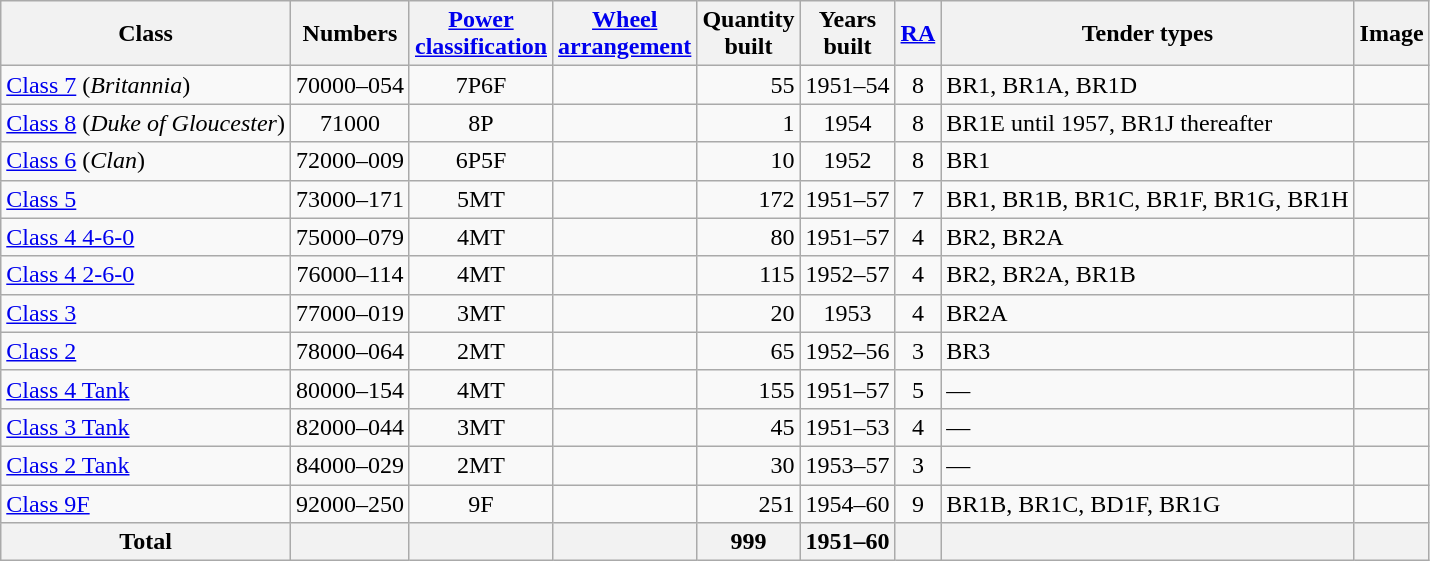<table class="wikitable sortable" style=text-align:center>
<tr>
<th>Class</th>
<th>Numbers</th>
<th><a href='#'>Power<br>classification</a></th>
<th><a href='#'>Wheel<br>arrangement</a></th>
<th>Quantity<br>built</th>
<th>Years<br>built</th>
<th><a href='#'>RA</a></th>
<th>Tender types</th>
<th>Image</th>
</tr>
<tr>
<td align=left><a href='#'>Class 7</a> (<em>Britannia</em>)</td>
<td>70000–054</td>
<td>7P6F</td>
<td></td>
<td align=right>55</td>
<td>1951–54</td>
<td>8</td>
<td align=left>BR1, BR1A, BR1D</td>
<td></td>
</tr>
<tr>
<td align=left><a href='#'>Class 8</a> (<em>Duke of Gloucester</em>)</td>
<td>71000</td>
<td>8P</td>
<td></td>
<td align=right>1</td>
<td>1954</td>
<td>8</td>
<td align=left>BR1E until 1957, BR1J thereafter</td>
<td></td>
</tr>
<tr>
<td align=left><a href='#'>Class 6</a> (<em>Clan</em>)</td>
<td>72000–009</td>
<td>6P5F</td>
<td></td>
<td align=right>10</td>
<td>1952</td>
<td>8</td>
<td align=left>BR1</td>
<td></td>
</tr>
<tr>
<td align=left><a href='#'>Class 5</a></td>
<td>73000–171</td>
<td>5MT</td>
<td></td>
<td align=right>172</td>
<td>1951–57</td>
<td>7</td>
<td align=left>BR1, BR1B, BR1C, BR1F, BR1G, BR1H</td>
<td></td>
</tr>
<tr>
<td align=left><a href='#'>Class 4 4-6-0</a></td>
<td>75000–079</td>
<td>4MT</td>
<td></td>
<td align=right>80</td>
<td>1951–57</td>
<td>4</td>
<td align=left>BR2, BR2A</td>
<td></td>
</tr>
<tr>
<td align=left><a href='#'>Class 4 2-6-0</a></td>
<td>76000–114</td>
<td>4MT</td>
<td></td>
<td align=right>115</td>
<td>1952–57</td>
<td>4</td>
<td align=left>BR2, BR2A, BR1B</td>
<td></td>
</tr>
<tr>
<td align=left><a href='#'>Class 3</a></td>
<td>77000–019</td>
<td>3MT</td>
<td></td>
<td align=right>20</td>
<td>1953</td>
<td>4</td>
<td align=left>BR2A</td>
<td></td>
</tr>
<tr>
<td align=left><a href='#'>Class 2</a></td>
<td>78000–064</td>
<td>2MT</td>
<td></td>
<td align=right>65</td>
<td>1952–56</td>
<td>3</td>
<td align=left>BR3</td>
<td></td>
</tr>
<tr>
<td align=left><a href='#'>Class 4 Tank</a></td>
<td>80000–154</td>
<td>4MT</td>
<td></td>
<td align=right>155</td>
<td>1951–57</td>
<td>5</td>
<td align=left>—</td>
<td></td>
</tr>
<tr>
<td align=left><a href='#'>Class 3 Tank</a></td>
<td>82000–044</td>
<td>3MT</td>
<td></td>
<td align=right>45</td>
<td>1951–53</td>
<td>4</td>
<td align=left>—</td>
<td></td>
</tr>
<tr>
<td align=left><a href='#'>Class 2 Tank</a></td>
<td>84000–029</td>
<td>2MT</td>
<td></td>
<td align=right>30</td>
<td>1953–57</td>
<td>3</td>
<td align=left>—</td>
<td></td>
</tr>
<tr>
<td align=left><a href='#'>Class 9F</a></td>
<td>92000–250</td>
<td>9F</td>
<td></td>
<td align=right>251</td>
<td>1954–60</td>
<td>9</td>
<td align=left>BR1B, BR1C, BD1F, BR1G</td>
<td></td>
</tr>
<tr class="sortbottom">
<th>Total</th>
<th></th>
<th></th>
<th></th>
<th>999</th>
<th>1951–60</th>
<th></th>
<th></th>
<th></th>
</tr>
</table>
